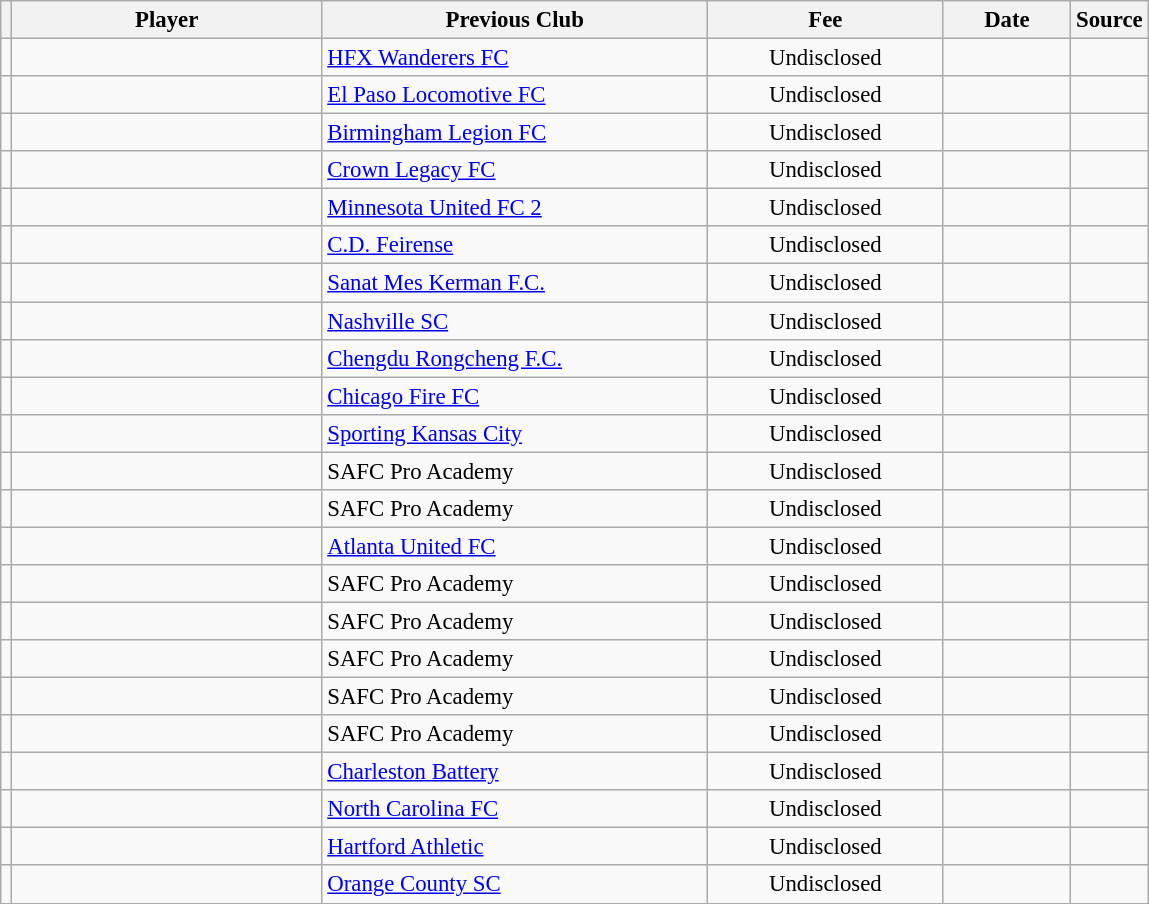<table class="wikitable plainrowheaders sortable" style="font-size:95%">
<tr>
<th></th>
<th scope="col" style="width:200px;">Player</th>
<th scope="col" style="width:250px;">Previous Club</th>
<th scope="col" style="width:150px;">Fee</th>
<th scope="col" style="width:78px;">Date</th>
<th>Source</th>
</tr>
<tr>
<td align=center></td>
<td></td>
<td> <a href='#'>HFX Wanderers FC</a></td>
<td align=center>Undisclosed</td>
<td align=center></td>
<td align=center></td>
</tr>
<tr>
<td align=center></td>
<td></td>
<td> <a href='#'>El Paso Locomotive FC</a></td>
<td align=center>Undisclosed</td>
<td align=center></td>
<td align=center></td>
</tr>
<tr>
<td align=center></td>
<td></td>
<td> <a href='#'>Birmingham Legion FC</a></td>
<td align=center>Undisclosed</td>
<td align=center></td>
<td align=center></td>
</tr>
<tr>
<td align=center></td>
<td></td>
<td> <a href='#'>Crown Legacy FC</a></td>
<td align=center>Undisclosed</td>
<td align=center></td>
<td align=center></td>
</tr>
<tr>
<td align=center></td>
<td></td>
<td> <a href='#'>Minnesota United FC 2</a></td>
<td align=center>Undisclosed</td>
<td align=center></td>
<td align=center></td>
</tr>
<tr>
<td align=center></td>
<td></td>
<td> <a href='#'>C.D. Feirense</a></td>
<td align=center>Undisclosed</td>
<td align=center></td>
<td align=center></td>
</tr>
<tr>
<td align=center></td>
<td></td>
<td> <a href='#'>Sanat Mes Kerman F.C.</a></td>
<td align=center>Undisclosed</td>
<td align=center></td>
<td align=center></td>
</tr>
<tr>
<td align=center></td>
<td></td>
<td> <a href='#'>Nashville SC</a></td>
<td align=center>Undisclosed</td>
<td align=center></td>
<td align=center></td>
</tr>
<tr>
<td align=center></td>
<td></td>
<td> <a href='#'>Chengdu Rongcheng F.C.</a></td>
<td align=center>Undisclosed</td>
<td align=center></td>
<td align=center></td>
</tr>
<tr>
<td align=center></td>
<td></td>
<td> <a href='#'>Chicago Fire FC</a></td>
<td align=center>Undisclosed</td>
<td align=center></td>
<td align=center></td>
</tr>
<tr>
<td align=center></td>
<td></td>
<td> <a href='#'>Sporting Kansas City</a></td>
<td align=center>Undisclosed</td>
<td align=center></td>
<td align=center></td>
</tr>
<tr>
<td align=center></td>
<td></td>
<td> SAFC Pro Academy</td>
<td align=center>Undisclosed</td>
<td align=center></td>
<td align=center></td>
</tr>
<tr>
<td align=center></td>
<td></td>
<td> SAFC Pro Academy</td>
<td align=center>Undisclosed</td>
<td align=center></td>
<td align=center></td>
</tr>
<tr>
<td align=center></td>
<td></td>
<td> <a href='#'>Atlanta United FC</a></td>
<td align=center>Undisclosed</td>
<td align=center></td>
<td align=center></td>
</tr>
<tr>
<td align=center></td>
<td></td>
<td> SAFC Pro Academy</td>
<td align=center>Undisclosed</td>
<td align=center></td>
<td align=center></td>
</tr>
<tr>
<td align=center></td>
<td></td>
<td> SAFC Pro Academy</td>
<td align=center>Undisclosed</td>
<td align=center></td>
<td align=center></td>
</tr>
<tr>
<td align=center></td>
<td></td>
<td> SAFC Pro Academy</td>
<td align=center>Undisclosed</td>
<td align=center></td>
<td align=center></td>
</tr>
<tr>
<td align=center></td>
<td></td>
<td> SAFC Pro Academy</td>
<td align=center>Undisclosed</td>
<td align=center></td>
<td align=center></td>
</tr>
<tr>
<td align=center></td>
<td></td>
<td> SAFC Pro Academy</td>
<td align=center>Undisclosed</td>
<td align=center></td>
<td align=center></td>
</tr>
<tr>
<td align=center></td>
<td></td>
<td> <a href='#'>Charleston Battery</a></td>
<td align=center>Undisclosed</td>
<td align=center></td>
<td align=center></td>
</tr>
<tr>
<td align=center></td>
<td></td>
<td> <a href='#'>North Carolina FC</a></td>
<td align=center>Undisclosed</td>
<td align=center></td>
<td align=center></td>
</tr>
<tr>
<td align=center></td>
<td></td>
<td> <a href='#'>Hartford Athletic</a></td>
<td align=center>Undisclosed</td>
<td align=center></td>
<td align=center></td>
</tr>
<tr>
<td align=center></td>
<td></td>
<td> <a href='#'>Orange County SC</a></td>
<td align=center>Undisclosed</td>
<td align=center></td>
<td align=center></td>
</tr>
<tr>
</tr>
</table>
